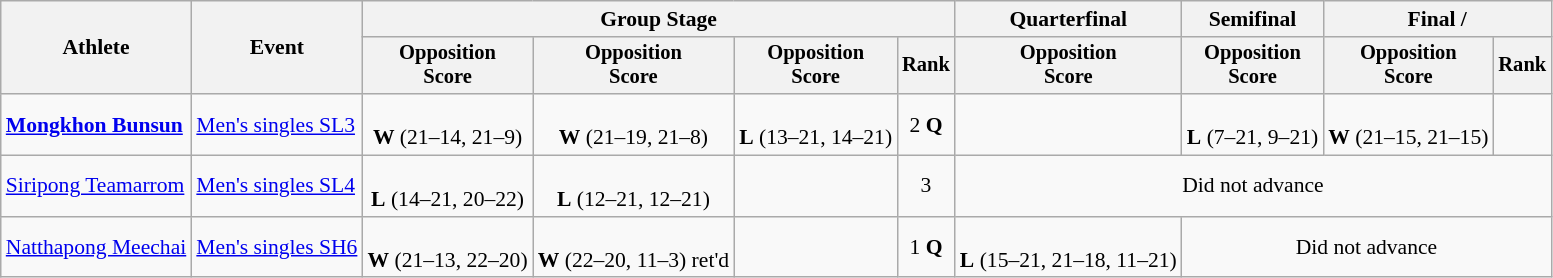<table class="wikitable" style="font-size:90%; text-align:center">
<tr>
<th rowspan=2>Athlete</th>
<th rowspan=2>Event</th>
<th colspan=4>Group Stage</th>
<th>Quarterfinal</th>
<th>Semifinal</th>
<th colspan=2>Final / </th>
</tr>
<tr style="font-size:95%">
<th>Opposition<br>Score</th>
<th>Opposition<br>Score</th>
<th>Opposition<br>Score</th>
<th>Rank</th>
<th>Opposition<br>Score</th>
<th>Opposition<br>Score</th>
<th>Opposition<br>Score</th>
<th>Rank</th>
</tr>
<tr>
<td align=left><strong><a href='#'>Mongkhon Bunsun</a></strong></td>
<td align=left><a href='#'>Men's singles SL3</a></td>
<td><br><strong>W</strong> (21–14, 21–9)</td>
<td><br><strong>W</strong> (21–19, 21–8)</td>
<td><br><strong>L</strong> (13–21, 14–21)</td>
<td>2 <strong>Q</strong></td>
<td></td>
<td><br><strong>L</strong> (7–21, 9–21)</td>
<td><br><strong>W</strong> (21–15, 21–15)</td>
<td></td>
</tr>
<tr>
<td align=left><a href='#'>Siripong Teamarrom</a></td>
<td align=left><a href='#'>Men's singles SL4</a></td>
<td><br><strong>L</strong> (14–21, 20–22)</td>
<td><br><strong>L</strong> (12–21, 12–21)</td>
<td></td>
<td>3</td>
<td colspan=4>Did not advance</td>
</tr>
<tr>
<td align=left><a href='#'>Natthapong Meechai</a></td>
<td align=left><a href='#'>Men's singles SH6</a></td>
<td><br><strong>W</strong> (21–13, 22–20)</td>
<td><br><strong>W</strong> (22–20, 11–3) ret'd</td>
<td></td>
<td>1 <strong>Q</strong></td>
<td><br><strong>L</strong> (15–21, 21–18, 11–21)</td>
<td colspan=3>Did not advance</td>
</tr>
</table>
